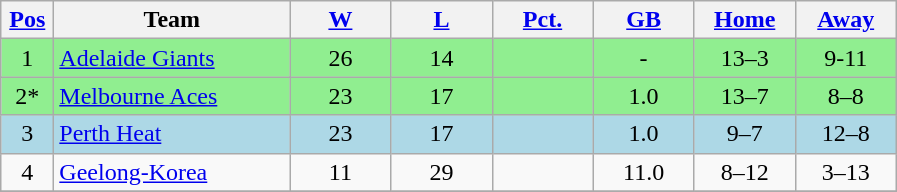<table class="wikitable plainrowheaders" border="1" style="text-align:center">
<tr>
<th scope="col" width=28><a href='#'>Pos</a></th>
<th scope="col" style="width:150px">Team</th>
<th scope="col" width=60><a href='#'>W</a></th>
<th scope="col" width=60><a href='#'>L</a></th>
<th scope="col" width=60><a href='#'>Pct.</a></th>
<th scope="col" width=60><a href='#'>GB</a></th>
<th scope="col" width=60><a href='#'>Home</a></th>
<th scope="col" width=60><a href='#'>Away</a></th>
</tr>
<tr style="background-color:lightgreen">
<td>1</td>
<td scope="row" style="text-align:left;background-color:"><a href='#'>Adelaide Giants</a> </td>
<td>26</td>
<td>14</td>
<td></td>
<td>-</td>
<td>13–3</td>
<td>9-11</td>
</tr>
<tr style="background-color:lightgreen">
<td>2*</td>
<td scope="row" style="text-align:left;background-color:"><a href='#'>Melbourne Aces</a> </td>
<td>23</td>
<td>17</td>
<td></td>
<td>1.0</td>
<td>13–7</td>
<td>8–8</td>
</tr>
<tr style="background-color:lightblue">
<td>3</td>
<td scope="row" style="text-align:left;background-color:"><a href='#'>Perth Heat</a> </td>
<td>23</td>
<td>17</td>
<td></td>
<td>1.0</td>
<td>9–7</td>
<td>12–8</td>
</tr>
<tr style="background-color:">
<td>4</td>
<td scope="row" style="text-align:left;background-color:"><a href='#'>Geelong-Korea</a> </td>
<td>11</td>
<td>29</td>
<td></td>
<td>11.0</td>
<td>8–12</td>
<td>3–13</td>
</tr>
<tr style="background-color:">
</tr>
</table>
